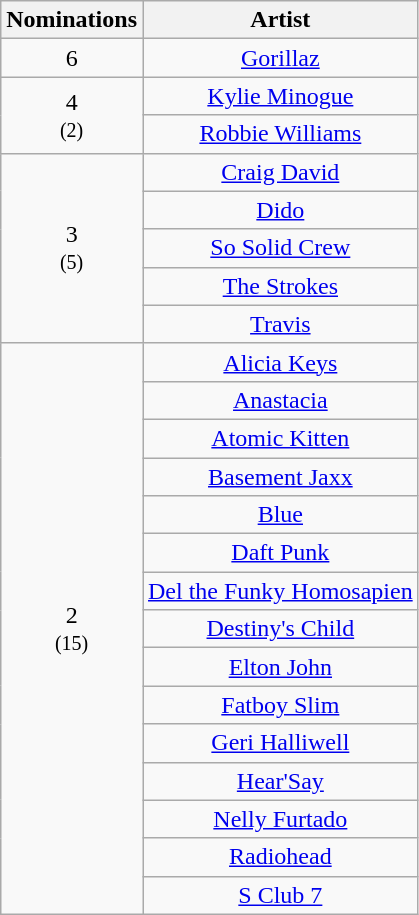<table class="wikitable" rowspan="2" style="text-align:center;">
<tr>
<th scope="col" style="width:55px;">Nominations</th>
<th scope="col" style="text-align:center;">Artist</th>
</tr>
<tr>
<td>6</td>
<td><a href='#'>Gorillaz</a></td>
</tr>
<tr>
<td rowspan="2">4<br><small>(2)</small></td>
<td><a href='#'>Kylie Minogue</a></td>
</tr>
<tr>
<td><a href='#'>Robbie Williams</a></td>
</tr>
<tr>
<td rowspan="5">3<br><small>(5)</small></td>
<td><a href='#'>Craig David</a></td>
</tr>
<tr>
<td><a href='#'>Dido</a></td>
</tr>
<tr>
<td><a href='#'>So Solid Crew</a></td>
</tr>
<tr>
<td><a href='#'>The Strokes</a></td>
</tr>
<tr>
<td><a href='#'>Travis</a></td>
</tr>
<tr>
<td rowspan="15">2<br><small>(15)</small></td>
<td><a href='#'>Alicia Keys</a></td>
</tr>
<tr>
<td><a href='#'>Anastacia</a></td>
</tr>
<tr>
<td><a href='#'>Atomic Kitten</a></td>
</tr>
<tr>
<td><a href='#'>Basement Jaxx</a></td>
</tr>
<tr>
<td><a href='#'>Blue</a></td>
</tr>
<tr>
<td><a href='#'>Daft Punk</a></td>
</tr>
<tr>
<td><a href='#'>Del the Funky Homosapien</a></td>
</tr>
<tr>
<td><a href='#'>Destiny's Child</a></td>
</tr>
<tr>
<td><a href='#'>Elton John</a></td>
</tr>
<tr>
<td><a href='#'>Fatboy Slim</a></td>
</tr>
<tr>
<td><a href='#'>Geri Halliwell</a></td>
</tr>
<tr>
<td><a href='#'>Hear'Say</a></td>
</tr>
<tr>
<td><a href='#'>Nelly Furtado</a></td>
</tr>
<tr>
<td><a href='#'>Radiohead</a></td>
</tr>
<tr>
<td><a href='#'>S Club 7</a></td>
</tr>
</table>
